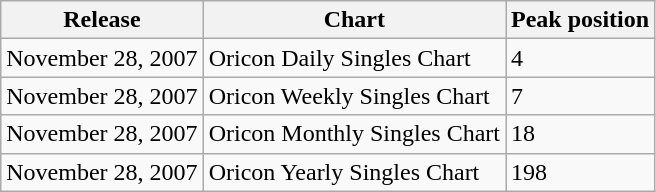<table class="wikitable">
<tr>
<th>Release</th>
<th>Chart</th>
<th>Peak position</th>
</tr>
<tr>
<td>November 28, 2007</td>
<td>Oricon Daily Singles Chart</td>
<td>4</td>
</tr>
<tr>
<td>November 28, 2007</td>
<td>Oricon Weekly Singles Chart</td>
<td>7</td>
</tr>
<tr>
<td>November 28, 2007</td>
<td>Oricon Monthly Singles Chart</td>
<td>18</td>
</tr>
<tr>
<td>November 28, 2007</td>
<td>Oricon Yearly Singles Chart</td>
<td>198</td>
</tr>
</table>
